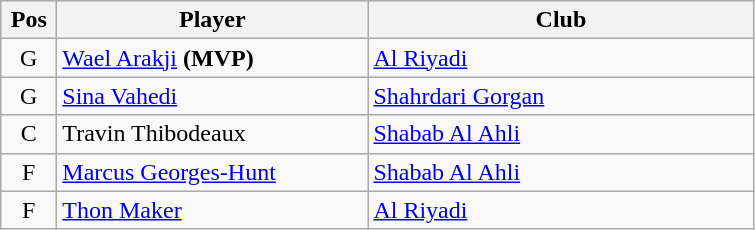<table class="wikitable" style="text-align: center">
<tr>
<th width=30>Pos</th>
<th width=200>Player</th>
<th width=250>Club</th>
</tr>
<tr>
<td>G</td>
<td align=left> <a href='#'>Wael Arakji</a> <strong>(MVP)</strong></td>
<td align=left> <a href='#'>Al Riyadi</a></td>
</tr>
<tr>
<td>G</td>
<td align=left> <a href='#'>Sina Vahedi</a></td>
<td align=left> <a href='#'>Shahrdari Gorgan</a></td>
</tr>
<tr>
<td>C</td>
<td align=left> Travin Thibodeaux</td>
<td align=left> <a href='#'>Shabab Al Ahli</a></td>
</tr>
<tr>
<td>F</td>
<td align=left> <a href='#'>Marcus Georges-Hunt</a></td>
<td align=left> <a href='#'>Shabab Al Ahli</a></td>
</tr>
<tr>
<td>F</td>
<td align=left> <a href='#'>Thon Maker</a></td>
<td align=left> <a href='#'>Al Riyadi</a></td>
</tr>
</table>
